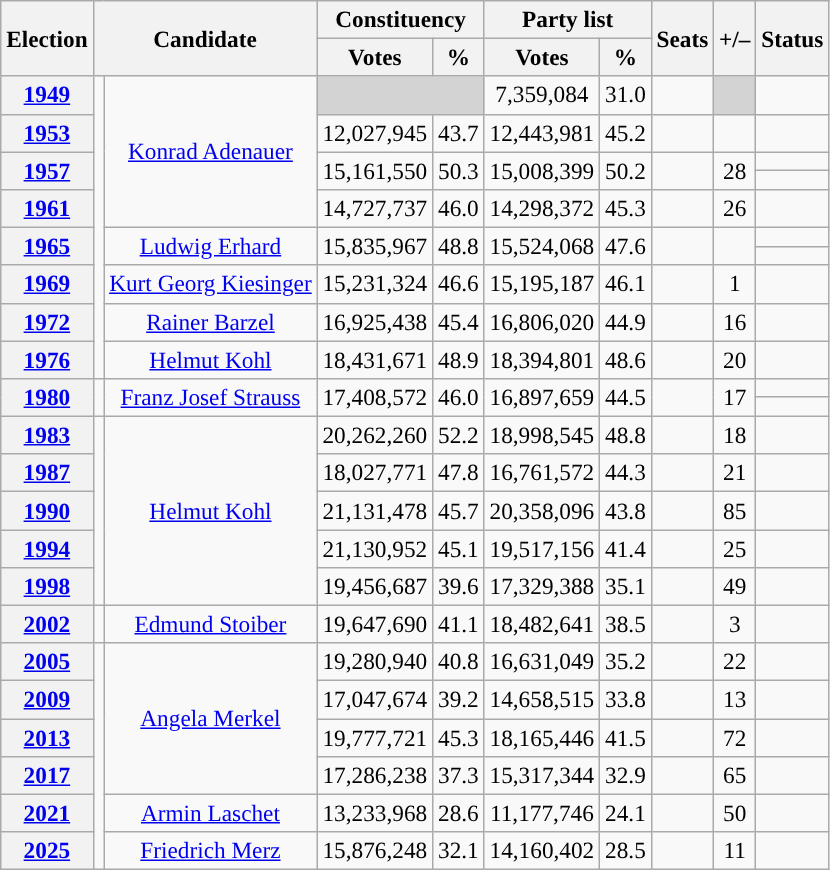<table class="wikitable" style="font-size:97%; text-align:center;">
<tr>
<th rowspan=2>Election</th>
<th rowspan=2 colspan=2>Candidate</th>
<th colspan=2>Constituency</th>
<th colspan=2>Party list</th>
<th rowspan=2>Seats</th>
<th rowspan=2>+/–</th>
<th rowspan=2>Status</th>
</tr>
<tr>
<th>Votes</th>
<th>%</th>
<th>Votes</th>
<th>%</th>
</tr>
<tr>
<th><a href='#'>1949</a></th>
<td rowspan=10 style="background-color: "></td>
<td rowspan="5"><a href='#'>Konrad Adenauer</a></td>
<td colspan=2 bgcolor="lightgrey"></td>
<td>7,359,084</td>
<td>31.0</td>
<td></td>
<td bgcolor="lightgrey"></td>
<td></td>
</tr>
<tr>
<th><a href='#'>1953</a></th>
<td>12,027,945</td>
<td>43.7</td>
<td>12,443,981</td>
<td>45.2</td>
<td></td>
<td></td>
<td></td>
</tr>
<tr>
<th rowspan="2"><a href='#'>1957</a></th>
<td rowspan="2">15,161,550</td>
<td rowspan="2">50.3</td>
<td rowspan="2">15,008,399</td>
<td rowspan="2">50.2</td>
<td rowspan="2"></td>
<td rowspan="2"> 28</td>
<td></td>
</tr>
<tr>
<td></td>
</tr>
<tr>
<th><a href='#'>1961</a></th>
<td>14,727,737</td>
<td>46.0</td>
<td>14,298,372</td>
<td>45.3</td>
<td></td>
<td> 26</td>
<td></td>
</tr>
<tr>
<th rowspan="2"><a href='#'>1965</a></th>
<td rowspan="2"><a href='#'>Ludwig Erhard</a></td>
<td rowspan="2">15,835,967</td>
<td rowspan="2">48.8</td>
<td rowspan="2">15,524,068</td>
<td rowspan="2">47.6</td>
<td rowspan="2"></td>
<td rowspan="2"></td>
<td></td>
</tr>
<tr>
<td></td>
</tr>
<tr>
<th><a href='#'>1969</a></th>
<td><a href='#'>Kurt Georg Kiesinger</a></td>
<td>15,231,324</td>
<td>46.6</td>
<td>15,195,187</td>
<td>46.1</td>
<td></td>
<td> 1</td>
<td></td>
</tr>
<tr>
<th><a href='#'>1972</a></th>
<td><a href='#'>Rainer Barzel</a></td>
<td>16,925,438</td>
<td>45.4</td>
<td>16,806,020</td>
<td>44.9</td>
<td></td>
<td> 16</td>
<td></td>
</tr>
<tr>
<th><a href='#'>1976</a></th>
<td><a href='#'>Helmut Kohl</a></td>
<td>18,431,671</td>
<td>48.9</td>
<td>18,394,801</td>
<td>48.6</td>
<td></td>
<td> 20</td>
<td></td>
</tr>
<tr>
<th rowspan=2><a href='#'>1980</a></th>
<td rowspan=2 style="background-color: "></td>
<td rowspan=2><a href='#'>Franz Josef Strauss</a></td>
<td rowspan=2>17,408,572</td>
<td rowspan=2>46.0</td>
<td rowspan=2>16,897,659</td>
<td rowspan=2>44.5</td>
<td rowspan=2></td>
<td rowspan=2> 17</td>
<td></td>
</tr>
<tr>
<td></td>
</tr>
<tr>
<th><a href='#'>1983</a></th>
<td rowspan=5 style="background-color: "></td>
<td rowspan=5><a href='#'>Helmut Kohl</a></td>
<td>20,262,260</td>
<td>52.2</td>
<td>18,998,545</td>
<td>48.8</td>
<td></td>
<td> 18</td>
<td></td>
</tr>
<tr>
<th><a href='#'>1987</a></th>
<td>18,027,771</td>
<td>47.8</td>
<td>16,761,572</td>
<td>44.3</td>
<td></td>
<td> 21</td>
<td></td>
</tr>
<tr>
<th><a href='#'>1990</a></th>
<td>21,131,478</td>
<td>45.7</td>
<td>20,358,096</td>
<td>43.8</td>
<td></td>
<td> 85</td>
<td></td>
</tr>
<tr>
<th><a href='#'>1994</a></th>
<td>21,130,952</td>
<td>45.1</td>
<td>19,517,156</td>
<td>41.4</td>
<td></td>
<td> 25</td>
<td></td>
</tr>
<tr>
<th><a href='#'>1998</a></th>
<td>19,456,687</td>
<td>39.6</td>
<td>17,329,388</td>
<td>35.1</td>
<td></td>
<td> 49</td>
<td></td>
</tr>
<tr>
<th><a href='#'>2002</a></th>
<td style="background-color: "></td>
<td><a href='#'>Edmund Stoiber</a></td>
<td>19,647,690</td>
<td>41.1</td>
<td>18,482,641</td>
<td>38.5</td>
<td></td>
<td> 3</td>
<td></td>
</tr>
<tr>
<th><a href='#'>2005</a></th>
<td rowspan=6 style="background-color: "></td>
<td rowspan=4><a href='#'>Angela Merkel</a></td>
<td>19,280,940</td>
<td>40.8</td>
<td>16,631,049</td>
<td>35.2</td>
<td></td>
<td> 22</td>
<td></td>
</tr>
<tr>
<th><a href='#'>2009</a></th>
<td>17,047,674</td>
<td>39.2</td>
<td>14,658,515</td>
<td>33.8</td>
<td></td>
<td> 13</td>
<td></td>
</tr>
<tr>
<th><a href='#'>2013</a></th>
<td>19,777,721</td>
<td>45.3</td>
<td>18,165,446</td>
<td>41.5</td>
<td></td>
<td> 72</td>
<td></td>
</tr>
<tr>
<th><a href='#'>2017</a></th>
<td>17,286,238</td>
<td>37.3</td>
<td>15,317,344</td>
<td>32.9</td>
<td></td>
<td> 65</td>
<td></td>
</tr>
<tr>
<th><a href='#'>2021</a></th>
<td><a href='#'>Armin Laschet</a></td>
<td>13,233,968</td>
<td>28.6</td>
<td>11,177,746</td>
<td>24.1</td>
<td></td>
<td> 50</td>
<td></td>
</tr>
<tr>
<th><a href='#'>2025</a></th>
<td><a href='#'>Friedrich Merz</a></td>
<td>15,876,248</td>
<td>32.1</td>
<td>14,160,402</td>
<td>28.5</td>
<td></td>
<td> 11</td>
<td></td>
</tr>
</table>
